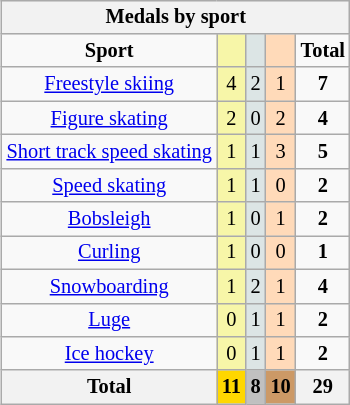<table class="wikitable" style="font-size:85%;float:right;clear:right;margin-left:1em;">
<tr style="background:#efefef;">
<th colspan=5>Medals by sport</th>
</tr>
<tr align=center>
<td><strong>Sport</strong></td>
<td bgcolor=#f7f6a8></td>
<td bgcolor=#dce5e5></td>
<td bgcolor=#ffdab9></td>
<td><strong>Total</strong></td>
</tr>
<tr align=center>
<td><a href='#'>Freestyle skiing</a></td>
<td style="background:#F7F6A8;">4</td>
<td style="background:#DCE5E5;">2</td>
<td style="background:#FFDAB9;">1</td>
<td><strong>7</strong></td>
</tr>
<tr align=center>
<td><a href='#'>Figure skating</a></td>
<td style="background:#F7F6A8;">2</td>
<td style="background:#DCE5E5;">0</td>
<td style="background:#FFDAB9;">2</td>
<td><strong>4</strong></td>
</tr>
<tr align=center>
<td><a href='#'>Short track speed skating</a></td>
<td style="background:#F7F6A8;">1</td>
<td style="background:#DCE5E5;">1</td>
<td style="background:#FFDAB9;">3</td>
<td><strong>5</strong></td>
</tr>
<tr align=center>
<td><a href='#'>Speed skating</a></td>
<td style="background:#F7F6A8;">1</td>
<td style="background:#DCE5E5;">1</td>
<td style="background:#FFDAB9;">0</td>
<td><strong>2</strong></td>
</tr>
<tr align=center>
<td><a href='#'>Bobsleigh</a></td>
<td style="background:#F7F6A8;">1</td>
<td style="background:#DCE5E5;">0</td>
<td style="background:#FFDAB9;">1</td>
<td><strong>2</strong></td>
</tr>
<tr align=center>
<td><a href='#'>Curling</a></td>
<td style="background:#F7F6A8;">1</td>
<td style="background:#DCE5E5;">0</td>
<td style="background:#FFDAB9;">0</td>
<td><strong>1</strong></td>
</tr>
<tr align=center>
<td><a href='#'>Snowboarding</a></td>
<td style="background:#F7F6A8;">1</td>
<td style="background:#DCE5E5;">2</td>
<td style="background:#FFDAB9;">1</td>
<td><strong>4</strong></td>
</tr>
<tr align=center>
<td><a href='#'>Luge</a></td>
<td style="background:#F7F6A8;">0</td>
<td style="background:#DCE5E5;">1</td>
<td style="background:#FFDAB9;">1</td>
<td><strong>2</strong></td>
</tr>
<tr align=center>
<td><a href='#'>Ice hockey</a></td>
<td style="background:#F7F6A8;">0</td>
<td style="background:#DCE5E5;">1</td>
<td style="background:#FFDAB9;">1</td>
<td><strong>2</strong></td>
</tr>
<tr align=center>
<th>Total</th>
<th style="background:gold;">11</th>
<th style="background:silver;">8</th>
<th style="background:#c96;">10</th>
<th>29</th>
</tr>
</table>
